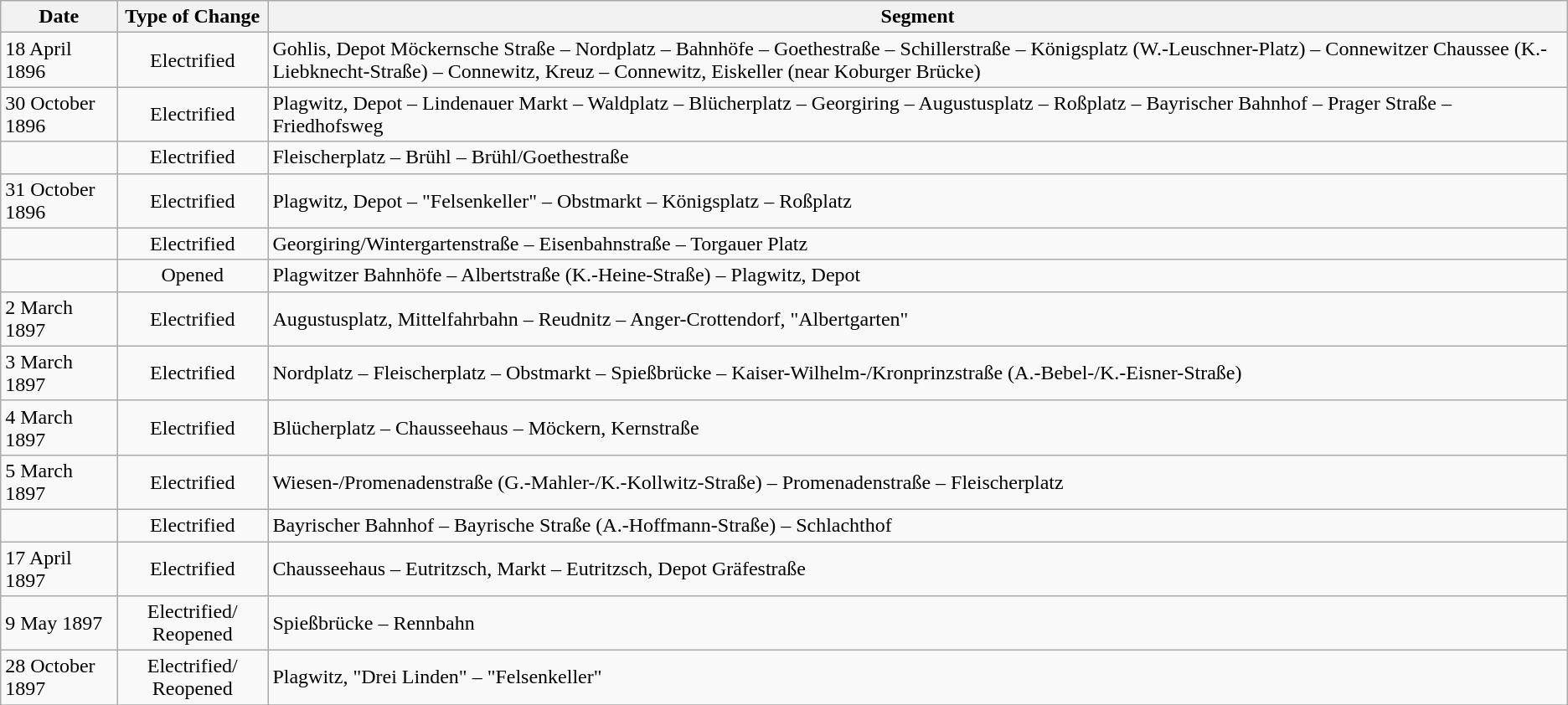<table class="wikitable">
<tr>
<th>Date</th>
<th>Type of Change</th>
<th>Segment</th>
</tr>
<tr>
<td>18 April 1896</td>
<td align="center">Electrified</td>
<td>Gohlis, Depot Möckernsche Straße – Nordplatz – Bahnhöfe – Goethestraße – Schillerstraße – Königsplatz (W.-Leuschner-Platz) – Connewitzer Chaussee (K.-Liebknecht-Straße) – Connewitz, Kreuz – Connewitz, Eiskeller (near Koburger Brücke)</td>
</tr>
<tr>
<td>30 October 1896</td>
<td align="center">Electrified</td>
<td>Plagwitz, Depot – Lindenauer Markt – Waldplatz – Blücherplatz – Georgiring – Augustusplatz – Roßplatz – Bayrischer Bahnhof – Prager Straße – Friedhofsweg</td>
</tr>
<tr>
<td></td>
<td align="center">Electrified</td>
<td>Fleischerplatz – Brühl – Brühl/Goethestraße</td>
</tr>
<tr>
<td>31 October 1896</td>
<td align="center">Electrified</td>
<td>Plagwitz, Depot – "Felsenkeller" – Obstmarkt – Königsplatz – Roßplatz</td>
</tr>
<tr>
<td></td>
<td align="center">Electrified</td>
<td>Georgiring/Wintergartenstraße – Eisenbahnstraße – Torgauer Platz</td>
</tr>
<tr>
<td></td>
<td align="center">Opened</td>
<td>Plagwitzer Bahnhöfe – Albertstraße (K.-Heine-Straße) – Plagwitz, Depot</td>
</tr>
<tr>
<td>2 March 1897</td>
<td align="center">Electrified</td>
<td>Augustusplatz, Mittelfahrbahn – Reudnitz – Anger-Crottendorf, "Albertgarten"</td>
</tr>
<tr>
<td>3 March 1897</td>
<td align="center">Electrified</td>
<td>Nordplatz – Fleischerplatz – Obstmarkt – Spießbrücke – Kaiser-Wilhelm-/Kronprinzstraße (A.-Bebel-/K.-Eisner-Straße)</td>
</tr>
<tr>
<td>4 March 1897</td>
<td align="center">Electrified</td>
<td>Blücherplatz – Chausseehaus – Möckern, Kernstraße</td>
</tr>
<tr>
<td>5 March 1897</td>
<td align="center">Electrified</td>
<td>Wiesen-/Promenadenstraße (G.-Mahler-/K.-Kollwitz-Straße) – Promenadenstraße – Fleischerplatz</td>
</tr>
<tr>
<td></td>
<td align="center">Electrified</td>
<td>Bayrischer Bahnhof – Bayrische Straße (A.-Hoffmann-Straße) – Schlachthof</td>
</tr>
<tr>
<td>17 April 1897</td>
<td align="center">Electrified</td>
<td>Chausseehaus – Eutritzsch, Markt – Eutritzsch, Depot Gräfestraße</td>
</tr>
<tr>
<td>9 May 1897</td>
<td align="center">Electrified/ Reopened</td>
<td>Spießbrücke – Rennbahn</td>
</tr>
<tr>
<td>28 October 1897</td>
<td align="center">Electrified/ Reopened</td>
<td>Plagwitz, "Drei Linden" – "Felsenkeller"</td>
</tr>
<tr>
</tr>
</table>
